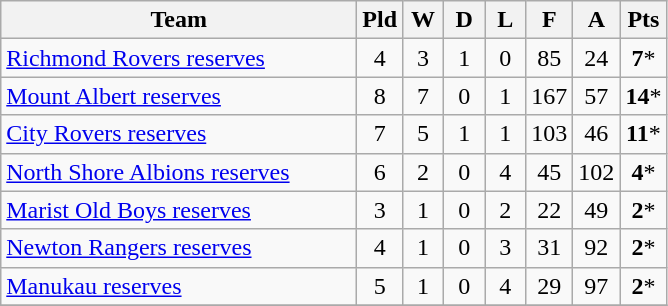<table class="wikitable" style="text-align:center;">
<tr>
<th width=230>Team</th>
<th width=20 abbr="Played">Pld</th>
<th width=20 abbr="Won">W</th>
<th width=20 abbr="Drawn">D</th>
<th width=20 abbr="Lost">L</th>
<th width=20 abbr="For">F</th>
<th width=20 abbr="Against">A</th>
<th width=20 abbr="Points">Pts</th>
</tr>
<tr>
<td style="text-align:left;"><a href='#'>Richmond Rovers reserves</a></td>
<td>4</td>
<td>3</td>
<td>1</td>
<td>0</td>
<td>85</td>
<td>24</td>
<td><strong>7</strong>*</td>
</tr>
<tr>
<td style="text-align:left;"><a href='#'>Mount Albert reserves</a></td>
<td>8</td>
<td>7</td>
<td>0</td>
<td>1</td>
<td>167</td>
<td>57</td>
<td><strong>14</strong>*</td>
</tr>
<tr>
<td style="text-align:left;"><a href='#'>City Rovers reserves</a></td>
<td>7</td>
<td>5</td>
<td>1</td>
<td>1</td>
<td>103</td>
<td>46</td>
<td><strong>11</strong>*</td>
</tr>
<tr>
<td style="text-align:left;"><a href='#'>North Shore Albions reserves</a></td>
<td>6</td>
<td>2</td>
<td>0</td>
<td>4</td>
<td>45</td>
<td>102</td>
<td><strong>4</strong>*</td>
</tr>
<tr>
<td style="text-align:left;"><a href='#'>Marist Old Boys reserves</a></td>
<td>3</td>
<td>1</td>
<td>0</td>
<td>2</td>
<td>22</td>
<td>49</td>
<td><strong>2</strong>*</td>
</tr>
<tr>
<td style="text-align:left;"><a href='#'>Newton Rangers reserves</a></td>
<td>4</td>
<td>1</td>
<td>0</td>
<td>3</td>
<td>31</td>
<td>92</td>
<td><strong>2</strong>*</td>
</tr>
<tr>
<td style="text-align:left;"><a href='#'>Manukau reserves</a></td>
<td>5</td>
<td>1</td>
<td>0</td>
<td>4</td>
<td>29</td>
<td>97</td>
<td><strong>2</strong>*</td>
</tr>
<tr>
</tr>
</table>
